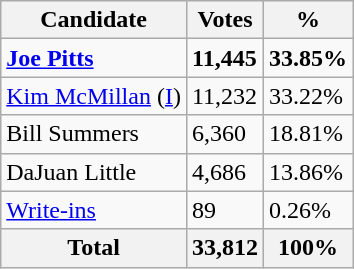<table class="wikitable">
<tr>
<th>Candidate</th>
<th>Votes</th>
<th>%</th>
</tr>
<tr>
<td><strong><a href='#'>Joe Pitts</a></strong></td>
<td><strong>11,445</strong></td>
<td><strong>33.85%</strong></td>
</tr>
<tr>
<td><a href='#'>Kim McMillan</a> (<a href='#'>I</a>)</td>
<td>11,232</td>
<td>33.22%</td>
</tr>
<tr>
<td>Bill Summers</td>
<td>6,360</td>
<td>18.81%</td>
</tr>
<tr>
<td>DaJuan Little</td>
<td>4,686</td>
<td>13.86%</td>
</tr>
<tr>
<td><a href='#'>Write-ins</a></td>
<td>89</td>
<td>0.26%</td>
</tr>
<tr>
<th>Total</th>
<th>33,812</th>
<th>100%</th>
</tr>
</table>
